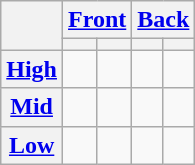<table class="wikitable" style="text-align: center;">
<tr>
<th rowspan="2"></th>
<th colspan="2"><a href='#'>Front</a></th>
<th colspan="2"><a href='#'>Back</a></th>
</tr>
<tr>
<th></th>
<th></th>
<th></th>
<th></th>
</tr>
<tr>
<th><a href='#'>High</a></th>
<td> </td>
<td> </td>
<td> </td>
<td> </td>
</tr>
<tr>
<th><a href='#'>Mid</a></th>
<td> </td>
<td> </td>
<td></td>
<td> </td>
</tr>
<tr>
<th><a href='#'>Low</a></th>
<td> </td>
<td></td>
<td> </td>
<td></td>
</tr>
</table>
